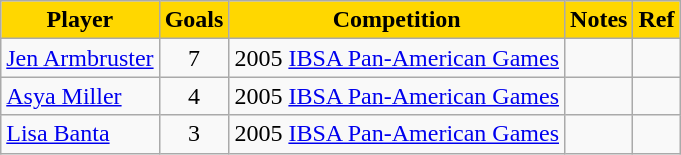<table class="wikitable">
<tr style="text-align:center; background:gold;">
<td><strong>Player</strong></td>
<td><strong>Goals</strong></td>
<td><strong>Competition</strong></td>
<td><strong>Notes</strong></td>
<td><strong>Ref</strong></td>
</tr>
<tr style="text-align:center;">
<td align="left"><a href='#'>Jen Armbruster</a></td>
<td>7</td>
<td>2005 <a href='#'>IBSA Pan-American Games</a></td>
<td></td>
<td></td>
</tr>
<tr style="text-align:center;">
<td align="left"><a href='#'>Asya Miller</a></td>
<td>4</td>
<td>2005 <a href='#'>IBSA Pan-American Games</a></td>
<td></td>
<td></td>
</tr>
<tr style="text-align:center;">
<td align="left"><a href='#'>Lisa Banta</a></td>
<td>3</td>
<td>2005 <a href='#'>IBSA Pan-American Games</a></td>
<td></td>
<td></td>
</tr>
</table>
